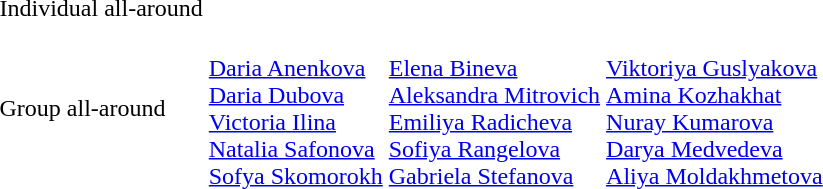<table>
<tr>
<td>Individual all-around<br></td>
<td></td>
<td></td>
<td></td>
</tr>
<tr>
<td>Group all-around<br></td>
<td><br><a href='#'>Daria Anenkova</a><br><a href='#'>Daria Dubova</a><br><a href='#'>Victoria Ilina</a><br><a href='#'>Natalia Safonova</a><br><a href='#'>Sofya Skomorokh</a></td>
<td><br><a href='#'>Elena Bineva</a><br><a href='#'>Aleksandra Mitrovich</a><br><a href='#'>Emiliya Radicheva</a><br><a href='#'>Sofiya Rangelova</a><br><a href='#'>Gabriela Stefanova</a></td>
<td><br><a href='#'>Viktoriya Guslyakova</a><br><a href='#'>Amina Kozhakhat</a><br><a href='#'>Nuray Kumarova</a><br><a href='#'>Darya Medvedeva</a><br><a href='#'>Aliya Moldakhmetova</a></td>
</tr>
<tr>
</tr>
</table>
